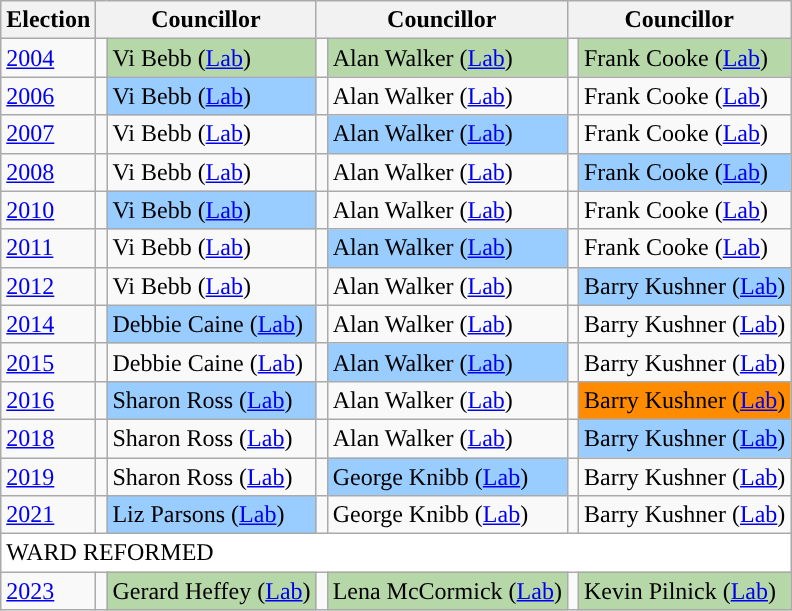<table class="wikitable">
<tr>
<th>Election</th>
<th colspan="2">Councillor</th>
<th colspan="2">Councillor</th>
<th colspan="2">Councillor</th>
</tr>
<tr>
<td><a href='#'>2004</a></td>
<td style="background-color: "></td>
<td bgcolor="#B6D7A8">Vi Bebb (<a href='#'>Lab</a>)</td>
<td style="background-color: "></td>
<td bgcolor="#B6D7A8">Alan Walker (<a href='#'>Lab</a>)</td>
<td style="background-color: "></td>
<td bgcolor="#B6D7A8">Frank Cooke (<a href='#'>Lab</a>)</td>
</tr>
<tr>
<td><a href='#'>2006</a></td>
<td style="background-color: "></td>
<td bgcolor="#99CCFF">Vi Bebb (<a href='#'>Lab</a>)</td>
<td style="background-color: "></td>
<td>Alan Walker (<a href='#'>Lab</a>)</td>
<td style="background-color: "></td>
<td>Frank Cooke (<a href='#'>Lab</a>)</td>
</tr>
<tr>
<td><a href='#'>2007</a></td>
<td style="background-color: "></td>
<td>Vi Bebb (<a href='#'>Lab</a>)</td>
<td style="background-color: "></td>
<td bgcolor="#99CCFF">Alan Walker (<a href='#'>Lab</a>)</td>
<td style="background-color: "></td>
<td>Frank Cooke (<a href='#'>Lab</a>)</td>
</tr>
<tr>
<td><a href='#'>2008</a></td>
<td style="background-color: "></td>
<td>Vi Bebb (<a href='#'>Lab</a>)</td>
<td style="background-color: "></td>
<td>Alan Walker (<a href='#'>Lab</a>)</td>
<td style="background-color: "></td>
<td bgcolor="#99CCFF">Frank Cooke (<a href='#'>Lab</a>)</td>
</tr>
<tr>
<td><a href='#'>2010</a></td>
<td style="background-color: "></td>
<td bgcolor="#99CCFF">Vi Bebb (<a href='#'>Lab</a>)</td>
<td style="background-color: "></td>
<td>Alan Walker (<a href='#'>Lab</a>)</td>
<td style="background-color: "></td>
<td>Frank Cooke (<a href='#'>Lab</a>)</td>
</tr>
<tr>
<td><a href='#'>2011</a></td>
<td style="background-color: "></td>
<td>Vi Bebb (<a href='#'>Lab</a>)</td>
<td style="background-color: "></td>
<td bgcolor="#99CCFF">Alan Walker (<a href='#'>Lab</a>)</td>
<td style="background-color: "></td>
<td>Frank Cooke (<a href='#'>Lab</a>)</td>
</tr>
<tr>
<td><a href='#'>2012</a></td>
<td style="background-color: "></td>
<td>Vi Bebb (<a href='#'>Lab</a>)</td>
<td style="background-color: "></td>
<td>Alan Walker (<a href='#'>Lab</a>)</td>
<td style="background-color: "></td>
<td bgcolor="#99CCFF">Barry Kushner (<a href='#'>Lab</a>)</td>
</tr>
<tr>
<td><a href='#'>2014</a></td>
<td style="background-color: "></td>
<td bgcolor="#99CCFF">Debbie Caine (<a href='#'>Lab</a>)</td>
<td style="background-color: "></td>
<td>Alan Walker (<a href='#'>Lab</a>)</td>
<td style="background-color: "></td>
<td>Barry Kushner (<a href='#'>Lab</a>)</td>
</tr>
<tr>
<td><a href='#'>2015</a></td>
<td style="background-color: "></td>
<td>Debbie Caine (<a href='#'>Lab</a>)</td>
<td style="background-color: "></td>
<td bgcolor="#99CCFF">Alan Walker (<a href='#'>Lab</a>)</td>
<td style="background-color: "></td>
<td>Barry Kushner (<a href='#'>Lab</a>)</td>
</tr>
<tr>
<td><a href='#'>2016</a></td>
<td style="background-color: "></td>
<td bgcolor="#99CCFF">Sharon Ross (<a href='#'>Lab</a>)</td>
<td style="background-color: "></td>
<td>Alan Walker (<a href='#'>Lab</a>)</td>
<td style="background-color: "></td>
<td bgcolor="#FF8C00">Barry Kushner (<a href='#'>Lab</a>)</td>
</tr>
<tr>
<td><a href='#'>2018</a></td>
<td style="background-color: "></td>
<td>Sharon Ross (<a href='#'>Lab</a>)</td>
<td style="background-color: "></td>
<td>Alan Walker (<a href='#'>Lab</a>)</td>
<td style="background-color: "></td>
<td bgcolor="#99CCFF">Barry Kushner (<a href='#'>Lab</a>)</td>
</tr>
<tr>
<td><a href='#'>2019</a></td>
<td style="background-color: "></td>
<td>Sharon Ross (<a href='#'>Lab</a>)</td>
<td style="background-color: "></td>
<td bgcolor="#99CCFF">George Knibb (<a href='#'>Lab</a>)</td>
<td style="background-color: "></td>
<td>Barry Kushner (<a href='#'>Lab</a>)</td>
</tr>
<tr>
<td><a href='#'>2021</a></td>
<td style="background-color: "></td>
<td bgcolor="#99CCFF">Liz Parsons (<a href='#'>Lab</a>)</td>
<td style="background-color: "></td>
<td>George Knibb (<a href='#'>Lab</a>)</td>
<td style="background-color: "></td>
<td>Barry Kushner (<a href='#'>Lab</a>)</td>
</tr>
<tr>
<td colspan="8" bgcolor="#FFF"><div>WARD REFORMED</div></td>
</tr>
<tr>
<td><a href='#'>2023</a></td>
<td style="background-color: "></td>
<td bgcolor="#B6D7A8">Gerard Heffey (<a href='#'>Lab</a>)</td>
<td style="background-color: "></td>
<td bgcolor="#B6D7A8">Lena McCormick (<a href='#'>Lab</a>)</td>
<td style="background-color: "></td>
<td bgcolor="#B6D7A8">Kevin Pilnick (<a href='#'>Lab</a>)</td>
</tr>
</table>
